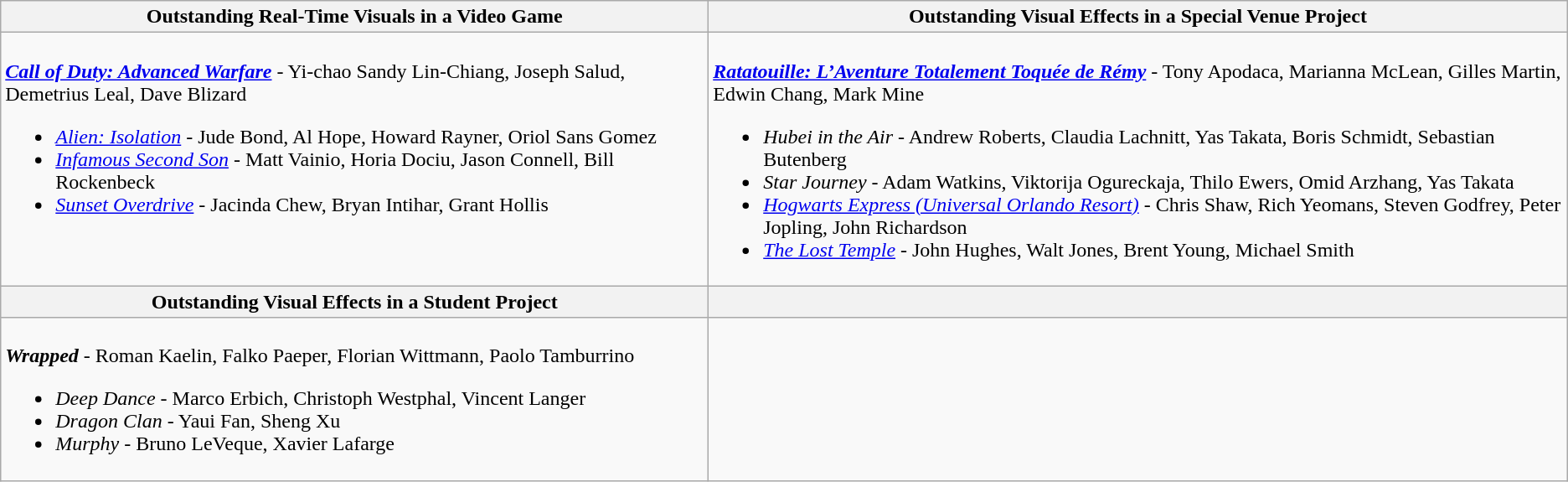<table class=wikitable style="width=100%">
<tr>
<th style="width=50%"><strong>Outstanding Real-Time Visuals in a Video Game</strong></th>
<th style="width=50%"><strong>Outstanding Visual Effects in a Special Venue Project</strong></th>
</tr>
<tr>
<td valign="top"><br><strong><em><a href='#'>Call of Duty: Advanced Warfare</a></em></strong> - Yi-chao Sandy Lin-Chiang, Joseph Salud, Demetrius Leal, Dave Blizard<ul><li><em><a href='#'>Alien: Isolation</a></em> - Jude Bond, Al Hope, Howard Rayner, Oriol Sans Gomez</li><li><em><a href='#'>Infamous Second Son</a></em> - Matt Vainio, Horia Dociu, Jason Connell, Bill Rockenbeck</li><li><em><a href='#'>Sunset Overdrive</a></em> - Jacinda Chew, Bryan Intihar, Grant Hollis</li></ul></td>
<td valign="top"><br><strong><em><a href='#'>Ratatouille: L’Aventure Totalement Toquée de Rémy</a></em></strong> - Tony Apodaca, Marianna McLean, Gilles Martin, Edwin Chang, Mark Mine<ul><li><em>Hubei in the Air</em> - Andrew Roberts, Claudia Lachnitt, Yas Takata, Boris Schmidt, Sebastian Butenberg</li><li><em>Star Journey</em> - Adam Watkins, Viktorija Ogureckaja, Thilo Ewers, Omid Arzhang, Yas Takata</li><li><em><a href='#'>Hogwarts Express (Universal Orlando Resort)</a></em> - Chris Shaw, Rich Yeomans, Steven Godfrey, Peter Jopling, John Richardson</li><li><em><a href='#'>The Lost Temple</a></em> - John Hughes, Walt Jones, Brent Young, Michael Smith</li></ul></td>
</tr>
<tr>
<th style="width=50%"><strong>Outstanding Visual Effects in a Student Project</strong></th>
<th style="width=50%"></th>
</tr>
<tr>
<td valign="top"><br><strong><em>Wrapped</em></strong> - Roman Kaelin, Falko Paeper, Florian Wittmann, Paolo Tamburrino<ul><li><em>Deep Dance</em> - Marco Erbich, Christoph Westphal, Vincent Langer</li><li><em>Dragon Clan</em> - Yaui Fan, Sheng Xu</li><li><em>Murphy</em> - Bruno LeVeque, Xavier Lafarge</li></ul></td>
<td valign="top"></td>
</tr>
</table>
